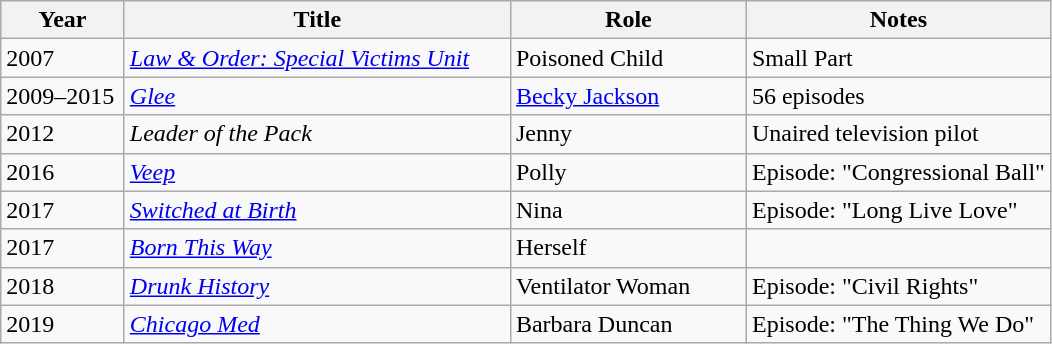<table class="wikitable sortable">
<tr>
<th style="width:75px;">Year</th>
<th style="width:250px;">Title</th>
<th style="width:150px;">Role</th>
<th class="unsortable">Notes</th>
</tr>
<tr>
<td>2007</td>
<td><em><a href='#'>Law & Order: Special Victims Unit</a></em></td>
<td>Poisoned Child</td>
<td>Small Part</td>
</tr>
<tr>
<td>2009–2015</td>
<td><em><a href='#'>Glee</a></em></td>
<td><a href='#'>Becky Jackson</a></td>
<td>56 episodes</td>
</tr>
<tr>
<td>2012</td>
<td><em>Leader of the Pack</em></td>
<td>Jenny</td>
<td>Unaired television pilot</td>
</tr>
<tr>
<td>2016</td>
<td><em><a href='#'>Veep</a></em></td>
<td>Polly</td>
<td>Episode: "Congressional Ball"</td>
</tr>
<tr>
<td>2017</td>
<td><em><a href='#'>Switched at Birth</a></em></td>
<td>Nina</td>
<td>Episode: "Long Live Love"</td>
</tr>
<tr>
<td>2017</td>
<td><em><a href='#'>Born This Way</a></em></td>
<td>Herself</td>
<td></td>
</tr>
<tr>
<td>2018</td>
<td><em><a href='#'>Drunk History</a></em></td>
<td>Ventilator Woman</td>
<td>Episode: "Civil Rights"</td>
</tr>
<tr>
<td>2019</td>
<td><em><a href='#'>Chicago Med</a></em></td>
<td>Barbara Duncan</td>
<td>Episode: "The Thing We Do"</td>
</tr>
</table>
